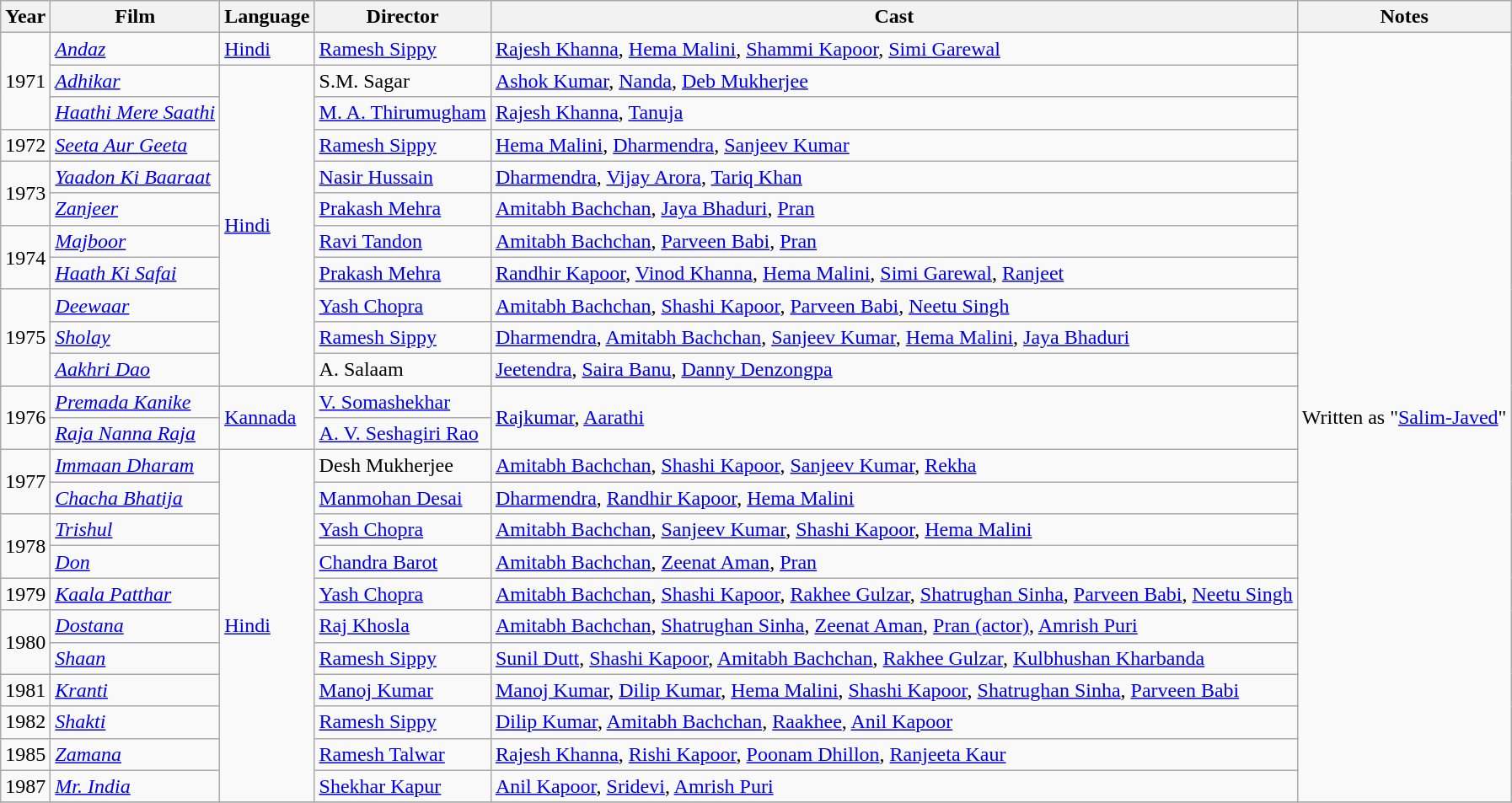<table class="wikitable sortable">
<tr>
<th>Year</th>
<th>Film</th>
<th>Language</th>
<th>Director</th>
<th>Cast</th>
<th>Notes</th>
</tr>
<tr>
<td rowspan="3">1971</td>
<td><em><a href='#'>Andaz</a></em></td>
<td><a href='#'>Hindi</a></td>
<td><a href='#'>Ramesh Sippy</a></td>
<td><a href='#'>Rajesh Khanna</a>, <a href='#'>Hema Malini</a>, <a href='#'>Shammi Kapoor</a>, <a href='#'>Simi Garewal</a></td>
<td rowspan="24">Written as "<a href='#'>Salim-Javed</a>"</td>
</tr>
<tr>
<td><a href='#'><em>Adhikar</em></a></td>
<td rowspan="10"><a href='#'>Hindi</a></td>
<td>S.M. Sagar</td>
<td><a href='#'>Ashok Kumar</a>, <a href='#'>Nanda</a>, <a href='#'>Deb Mukherjee</a></td>
</tr>
<tr>
<td><em><a href='#'>Haathi Mere Saathi</a></em></td>
<td><a href='#'>M. A. Thirumugham</a></td>
<td><a href='#'>Rajesh Khanna</a>, <a href='#'>Tanuja</a></td>
</tr>
<tr>
<td>1972</td>
<td><em><a href='#'>Seeta Aur Geeta</a></em></td>
<td><a href='#'>Ramesh Sippy</a></td>
<td><a href='#'>Hema Malini</a>, <a href='#'>Dharmendra</a>, <a href='#'>Sanjeev Kumar</a></td>
</tr>
<tr>
<td rowspan="2">1973</td>
<td><em><a href='#'>Yaadon Ki Baaraat</a></em></td>
<td><a href='#'>Nasir Hussain</a></td>
<td><a href='#'>Dharmendra</a>, <a href='#'>Vijay Arora</a>, <a href='#'>Tariq Khan</a></td>
</tr>
<tr>
<td><em><a href='#'>Zanjeer</a></em></td>
<td><a href='#'>Prakash Mehra</a></td>
<td><a href='#'>Amitabh Bachchan</a>, <a href='#'>Jaya Bhaduri</a>, <a href='#'>Pran</a></td>
</tr>
<tr>
<td rowspan="2">1974</td>
<td><em><a href='#'>Majboor</a></em></td>
<td><a href='#'>Ravi Tandon</a></td>
<td><a href='#'>Amitabh Bachchan</a>, <a href='#'>Parveen Babi</a>, <a href='#'>Pran</a></td>
</tr>
<tr>
<td><em><a href='#'>Haath Ki Safai</a></em></td>
<td><a href='#'>Prakash Mehra</a></td>
<td><a href='#'>Randhir Kapoor</a>, <a href='#'>Vinod Khanna</a>, <a href='#'>Hema Malini</a>, <a href='#'>Simi Garewal</a>, <a href='#'>Ranjeet</a></td>
</tr>
<tr>
<td rowspan="3">1975</td>
<td><em><a href='#'>Deewaar</a></em></td>
<td><a href='#'>Yash Chopra</a></td>
<td><a href='#'>Amitabh Bachchan</a>, <a href='#'>Shashi Kapoor</a>, <a href='#'>Parveen Babi</a>, <a href='#'>Neetu Singh</a></td>
</tr>
<tr>
<td><em><a href='#'>Sholay</a></em></td>
<td><a href='#'>Ramesh Sippy</a></td>
<td><a href='#'>Dharmendra</a>, <a href='#'>Amitabh Bachchan</a>, <a href='#'>Sanjeev Kumar</a>, <a href='#'>Hema Malini</a>, <a href='#'>Jaya Bhaduri</a></td>
</tr>
<tr>
<td><em><a href='#'>Aakhri Dao</a></em></td>
<td>A. Salaam</td>
<td><a href='#'>Jeetendra</a>, <a href='#'>Saira Banu</a>, <a href='#'>Danny Denzongpa</a></td>
</tr>
<tr>
<td rowspan="2">1976</td>
<td><em><a href='#'>Premada Kanike</a></em></td>
<td rowspan="2"><a href='#'>Kannada</a></td>
<td><a href='#'>V. Somashekhar</a></td>
<td rowspan="2"><a href='#'>Rajkumar</a>, <a href='#'>Aarathi</a></td>
</tr>
<tr>
<td><em><a href='#'>Raja Nanna Raja</a></em></td>
<td><a href='#'>A. V. Seshagiri Rao</a></td>
</tr>
<tr>
<td rowspan="2">1977</td>
<td><em><a href='#'>Immaan Dharam</a></em></td>
<td rowspan="11"><a href='#'>Hindi</a></td>
<td>Desh Mukherjee</td>
<td><a href='#'>Amitabh Bachchan</a>, <a href='#'>Shashi Kapoor</a>, <a href='#'>Sanjeev Kumar</a>, <a href='#'>Rekha</a></td>
</tr>
<tr>
<td><em><a href='#'>Chacha Bhatija</a></em></td>
<td><a href='#'>Manmohan Desai</a></td>
<td><a href='#'>Dharmendra</a>, <a href='#'>Randhir Kapoor</a>, <a href='#'>Hema Malini</a></td>
</tr>
<tr>
<td rowspan="2">1978</td>
<td><em><a href='#'>Trishul</a></em></td>
<td><a href='#'>Yash Chopra</a></td>
<td><a href='#'>Amitabh Bachchan</a>, <a href='#'>Sanjeev Kumar</a>, <a href='#'>Shashi Kapoor</a>, <a href='#'>Hema Malini</a></td>
</tr>
<tr>
<td><em><a href='#'>Don</a></em></td>
<td><a href='#'>Chandra Barot</a></td>
<td><a href='#'>Amitabh Bachchan</a>, <a href='#'>Zeenat Aman</a>, <a href='#'>Pran</a></td>
</tr>
<tr>
<td>1979</td>
<td><em><a href='#'>Kaala Patthar</a></em></td>
<td><a href='#'>Yash Chopra</a></td>
<td><a href='#'>Amitabh Bachchan</a>, <a href='#'>Shashi Kapoor</a>, <a href='#'>Rakhee Gulzar</a>, <a href='#'>Shatrughan Sinha</a>, <a href='#'>Parveen Babi</a>, <a href='#'>Neetu Singh</a></td>
</tr>
<tr>
<td rowspan="2">1980</td>
<td><em><a href='#'>Dostana</a></em></td>
<td><a href='#'>Raj Khosla</a></td>
<td><a href='#'>Amitabh Bachchan</a>, <a href='#'>Shatrughan Sinha</a>, <a href='#'>Zeenat Aman</a>, <a href='#'>Pran (actor)</a>, <a href='#'>Amrish Puri</a></td>
</tr>
<tr>
<td><em><a href='#'>Shaan</a></em></td>
<td><a href='#'>Ramesh Sippy</a></td>
<td><a href='#'>Sunil Dutt</a>, <a href='#'>Shashi Kapoor</a>, <a href='#'>Amitabh Bachchan</a>, <a href='#'>Rakhee Gulzar</a>, <a href='#'>Kulbhushan Kharbanda</a></td>
</tr>
<tr>
<td>1981</td>
<td><em><a href='#'>Kranti</a></em></td>
<td><a href='#'>Manoj Kumar</a></td>
<td><a href='#'>Manoj Kumar</a>, <a href='#'>Dilip Kumar</a>, <a href='#'>Hema Malini</a>, <a href='#'>Shashi Kapoor</a>, <a href='#'>Shatrughan Sinha</a>, <a href='#'>Parveen Babi</a></td>
</tr>
<tr>
<td>1982</td>
<td><em><a href='#'>Shakti</a></em></td>
<td><a href='#'>Ramesh Sippy</a></td>
<td><a href='#'>Dilip Kumar</a>, <a href='#'>Amitabh Bachchan</a>, <a href='#'>Raakhee</a>, <a href='#'>Anil Kapoor</a></td>
</tr>
<tr>
<td>1985</td>
<td><em><a href='#'>Zamana</a></em></td>
<td><a href='#'>Ramesh Talwar</a></td>
<td><a href='#'>Rajesh Khanna</a>, <a href='#'>Rishi Kapoor</a>, <a href='#'>Poonam Dhillon</a>, <a href='#'>Ranjeeta Kaur</a></td>
</tr>
<tr>
<td>1987</td>
<td><em><a href='#'>Mr. India</a></em></td>
<td><a href='#'>Shekhar Kapur</a></td>
<td><a href='#'>Anil Kapoor</a>, <a href='#'>Sridevi</a>, <a href='#'>Amrish Puri</a></td>
</tr>
<tr>
</tr>
</table>
